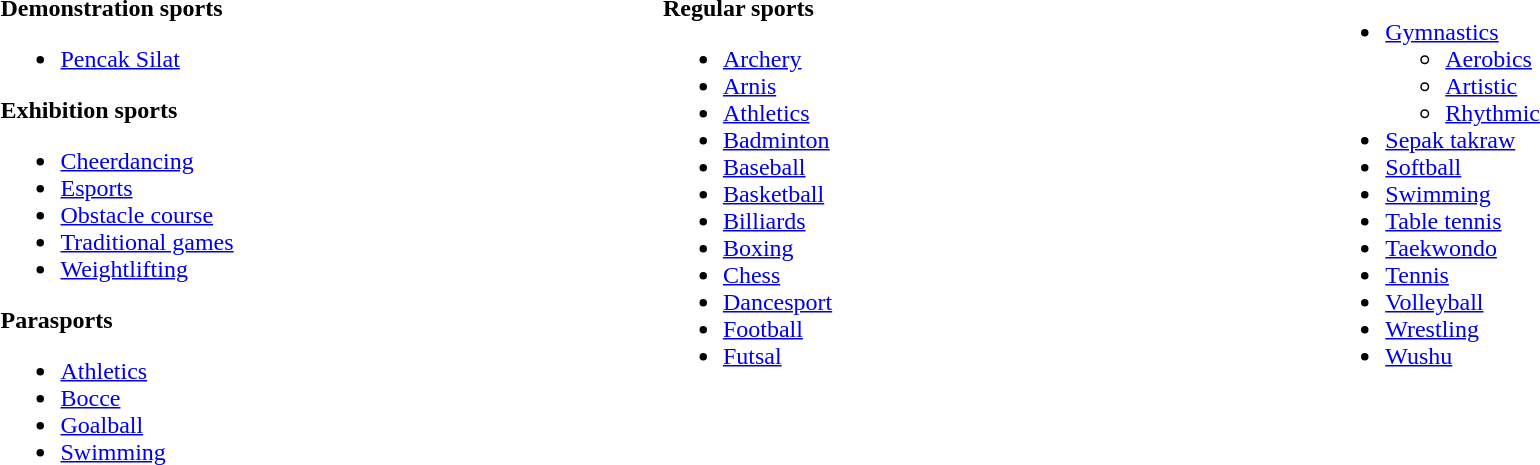<table style="width:100%;">
<tr>
<td valign=top width=35%><br><strong>Demonstration sports</strong><ul><li> <a href='#'>Pencak Silat</a></li></ul><strong>Exhibition sports</strong><ul><li> <a href='#'>Cheerdancing</a></li><li> <a href='#'>Esports</a></li><li> <a href='#'>Obstacle course</a></li><li> <a href='#'>Traditional games</a></li><li> <a href='#'>Weightlifting</a></li></ul><strong>Parasports</strong><ul><li> <a href='#'>Athletics</a></li><li> <a href='#'>Bocce</a></li><li> <a href='#'>Goalball</a></li><li> <a href='#'>Swimming</a></li></ul></td>
<td valign=top width=35%><br><strong>Regular sports</strong><ul><li> <a href='#'>Archery</a></li><li> <a href='#'>Arnis</a></li><li> <a href='#'>Athletics</a></li><li> <a href='#'>Badminton</a></li><li> <a href='#'>Baseball</a></li><li> <a href='#'>Basketball</a></li><li> <a href='#'>Billiards</a></li><li> <a href='#'>Boxing</a></li><li> <a href='#'>Chess</a></li><li> <a href='#'>Dancesport</a></li><li> <a href='#'>Football</a></li><li> <a href='#'>Futsal</a></li></ul></td>
<td valign=top width=35%><br><ul><li> <a href='#'>Gymnastics</a><ul><li> <a href='#'>Aerobics</a></li><li> <a href='#'>Artistic</a></li><li> <a href='#'>Rhythmic</a></li></ul></li><li> <a href='#'>Sepak takraw</a></li><li> <a href='#'>Softball</a></li><li> <a href='#'>Swimming</a></li><li> <a href='#'>Table tennis</a></li><li> <a href='#'>Taekwondo</a></li><li> <a href='#'>Tennis</a></li><li> <a href='#'>Volleyball</a></li><li> <a href='#'>Wrestling</a></li><li> <a href='#'>Wushu</a></li></ul></td>
</tr>
</table>
